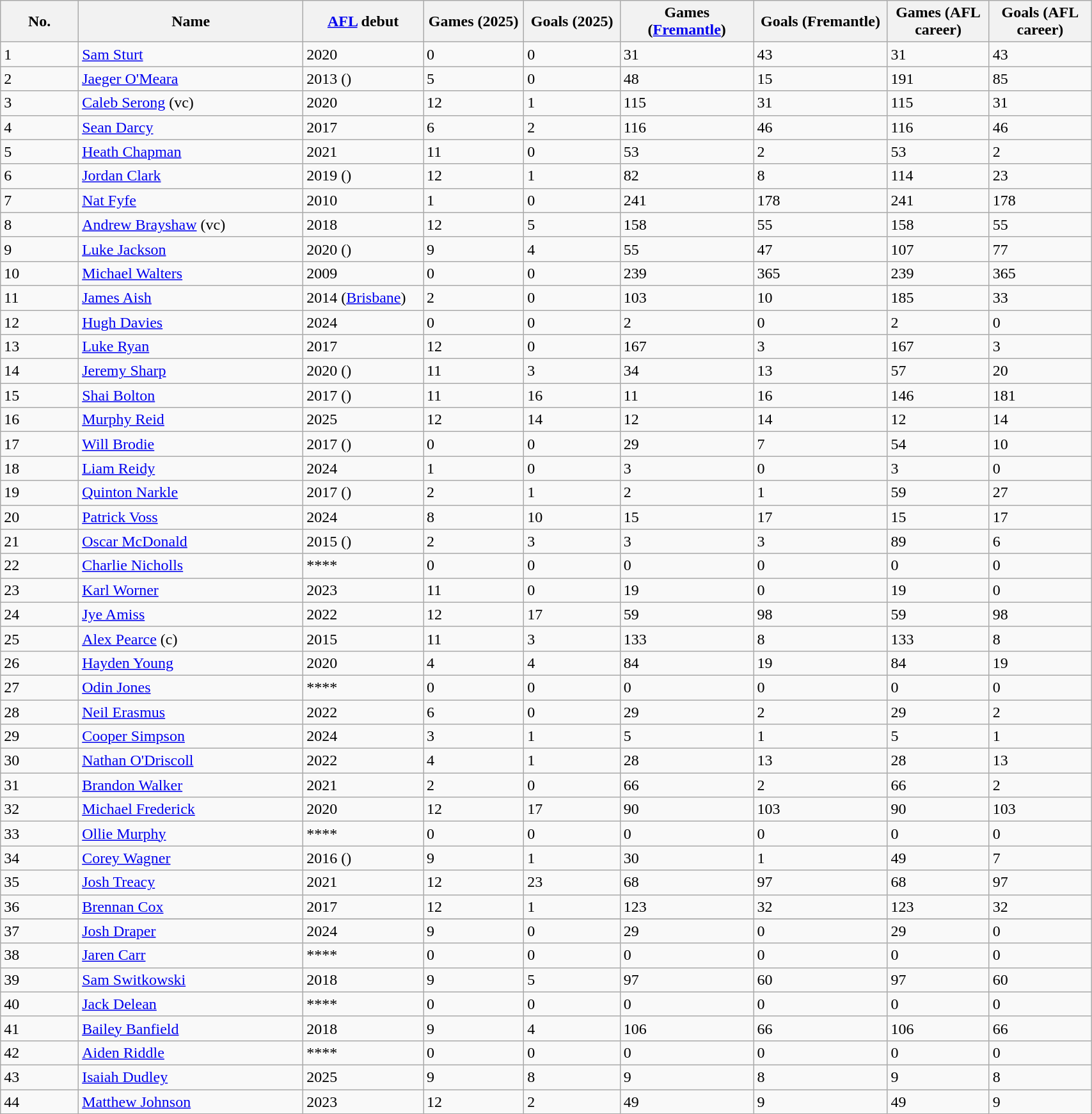<table class="wikitable sortable" style="width:90%;">
<tr>
<th width="2%">No.</th>
<th width="6%">Name</th>
<th width="2%"><a href='#'>AFL</a> debut</th>
<th width="2%">Games (2025)</th>
<th width="2%">Goals (2025)</th>
<th width="2%">Games (<a href='#'>Fremantle</a>)</th>
<th width="2%">Goals (Fremantle)</th>
<th width="2%">Games (AFL career)</th>
<th width="2%">Goals (AFL career)</th>
</tr>
<tr>
<td align="left">1</td>
<td><a href='#'>Sam Sturt</a></td>
<td>2020</td>
<td>0</td>
<td>0</td>
<td>31</td>
<td>43</td>
<td>31</td>
<td>43</td>
</tr>
<tr>
<td>2</td>
<td><a href='#'>Jaeger O'Meara</a></td>
<td>2013 ()</td>
<td>5</td>
<td>0</td>
<td>48</td>
<td>15</td>
<td>191</td>
<td>85</td>
</tr>
<tr>
<td>3</td>
<td><a href='#'>Caleb Serong</a> (vc)</td>
<td>2020</td>
<td>12</td>
<td>1</td>
<td>115</td>
<td>31</td>
<td>115</td>
<td>31</td>
</tr>
<tr>
<td>4</td>
<td><a href='#'>Sean Darcy</a></td>
<td>2017</td>
<td>6</td>
<td>2</td>
<td>116</td>
<td>46</td>
<td>116</td>
<td>46</td>
</tr>
<tr>
<td>5</td>
<td><a href='#'>Heath Chapman</a></td>
<td>2021</td>
<td>11</td>
<td>0</td>
<td>53</td>
<td>2</td>
<td>53</td>
<td>2</td>
</tr>
<tr>
<td>6</td>
<td><a href='#'>Jordan Clark</a></td>
<td>2019 ()</td>
<td>12</td>
<td>1</td>
<td>82</td>
<td>8</td>
<td>114</td>
<td>23</td>
</tr>
<tr>
<td>7</td>
<td><a href='#'>Nat Fyfe</a></td>
<td>2010</td>
<td>1</td>
<td>0</td>
<td>241</td>
<td>178</td>
<td>241</td>
<td>178</td>
</tr>
<tr>
<td>8</td>
<td><a href='#'>Andrew Brayshaw</a> (vc)</td>
<td>2018</td>
<td>12</td>
<td>5</td>
<td>158</td>
<td>55</td>
<td>158</td>
<td>55</td>
</tr>
<tr>
<td>9</td>
<td><a href='#'>Luke Jackson</a></td>
<td>2020 ()</td>
<td>9</td>
<td>4</td>
<td>55</td>
<td>47</td>
<td>107</td>
<td>77</td>
</tr>
<tr>
<td>10</td>
<td><a href='#'>Michael Walters</a></td>
<td>2009</td>
<td>0</td>
<td>0</td>
<td>239</td>
<td>365</td>
<td>239</td>
<td>365</td>
</tr>
<tr>
<td>11</td>
<td><a href='#'>James Aish</a></td>
<td>2014 (<a href='#'>Brisbane</a>)</td>
<td>2</td>
<td>0</td>
<td>103</td>
<td>10</td>
<td>185</td>
<td>33</td>
</tr>
<tr>
<td>12</td>
<td><a href='#'>Hugh Davies</a></td>
<td>2024</td>
<td>0</td>
<td>0</td>
<td>2</td>
<td>0</td>
<td>2</td>
<td>0</td>
</tr>
<tr>
<td>13</td>
<td><a href='#'>Luke Ryan</a></td>
<td>2017</td>
<td>12</td>
<td>0</td>
<td>167</td>
<td>3</td>
<td>167</td>
<td>3</td>
</tr>
<tr>
<td>14</td>
<td><a href='#'>Jeremy Sharp</a></td>
<td>2020 ()</td>
<td>11</td>
<td>3</td>
<td>34</td>
<td>13</td>
<td>57</td>
<td>20</td>
</tr>
<tr>
<td>15</td>
<td><a href='#'>Shai Bolton</a></td>
<td>2017 ()</td>
<td>11</td>
<td>16</td>
<td>11</td>
<td>16</td>
<td>146</td>
<td>181</td>
</tr>
<tr>
<td>16</td>
<td><a href='#'>Murphy Reid</a></td>
<td>2025</td>
<td>12</td>
<td>14</td>
<td>12</td>
<td>14</td>
<td>12</td>
<td>14</td>
</tr>
<tr>
<td>17</td>
<td><a href='#'>Will Brodie</a></td>
<td>2017 ()</td>
<td>0</td>
<td>0</td>
<td>29</td>
<td>7</td>
<td>54</td>
<td>10</td>
</tr>
<tr>
<td>18</td>
<td><a href='#'>Liam Reidy</a></td>
<td>2024</td>
<td>1</td>
<td>0</td>
<td>3</td>
<td>0</td>
<td>3</td>
<td>0</td>
</tr>
<tr>
<td>19</td>
<td><a href='#'>Quinton Narkle</a></td>
<td>2017 ()</td>
<td>2</td>
<td>1</td>
<td>2</td>
<td>1</td>
<td>59</td>
<td>27</td>
</tr>
<tr>
<td>20</td>
<td><a href='#'>Patrick Voss</a></td>
<td>2024</td>
<td>8</td>
<td>10</td>
<td>15</td>
<td>17</td>
<td>15</td>
<td>17</td>
</tr>
<tr>
<td>21</td>
<td><a href='#'>Oscar McDonald</a></td>
<td>2015 ()</td>
<td>2</td>
<td>3</td>
<td>3</td>
<td>3</td>
<td>89</td>
<td>6</td>
</tr>
<tr>
<td>22</td>
<td><a href='#'>Charlie Nicholls</a></td>
<td>****</td>
<td>0</td>
<td>0</td>
<td>0</td>
<td>0</td>
<td>0</td>
<td>0</td>
</tr>
<tr>
<td>23</td>
<td><a href='#'>Karl Worner</a></td>
<td>2023</td>
<td>11</td>
<td>0</td>
<td>19</td>
<td>0</td>
<td>19</td>
<td>0</td>
</tr>
<tr>
<td>24</td>
<td><a href='#'>Jye Amiss</a></td>
<td>2022</td>
<td>12</td>
<td>17</td>
<td>59</td>
<td>98</td>
<td>59</td>
<td>98</td>
</tr>
<tr>
<td>25</td>
<td><a href='#'>Alex Pearce</a> (c)</td>
<td>2015</td>
<td>11</td>
<td>3</td>
<td>133</td>
<td>8</td>
<td>133</td>
<td>8</td>
</tr>
<tr>
<td>26</td>
<td><a href='#'>Hayden Young</a></td>
<td>2020</td>
<td>4</td>
<td>4</td>
<td>84</td>
<td>19</td>
<td>84</td>
<td>19</td>
</tr>
<tr>
<td>27</td>
<td><a href='#'>Odin Jones</a></td>
<td>****</td>
<td>0</td>
<td>0</td>
<td>0</td>
<td>0</td>
<td>0</td>
<td>0</td>
</tr>
<tr>
<td>28</td>
<td><a href='#'>Neil Erasmus</a></td>
<td>2022</td>
<td>6</td>
<td>0</td>
<td>29</td>
<td>2</td>
<td>29</td>
<td>2</td>
</tr>
<tr>
<td>29</td>
<td><a href='#'>Cooper Simpson</a></td>
<td>2024</td>
<td>3</td>
<td>1</td>
<td>5</td>
<td>1</td>
<td>5</td>
<td>1</td>
</tr>
<tr>
<td>30</td>
<td><a href='#'>Nathan O'Driscoll</a></td>
<td>2022</td>
<td>4</td>
<td>1</td>
<td>28</td>
<td>13</td>
<td>28</td>
<td>13</td>
</tr>
<tr>
<td>31</td>
<td><a href='#'>Brandon Walker</a></td>
<td>2021</td>
<td>2</td>
<td>0</td>
<td>66</td>
<td>2</td>
<td>66</td>
<td>2</td>
</tr>
<tr>
<td>32</td>
<td><a href='#'>Michael Frederick</a></td>
<td>2020</td>
<td>12</td>
<td>17</td>
<td>90</td>
<td>103</td>
<td>90</td>
<td>103</td>
</tr>
<tr>
<td>33</td>
<td><a href='#'>Ollie Murphy</a></td>
<td>****</td>
<td>0</td>
<td>0</td>
<td>0</td>
<td>0</td>
<td>0</td>
<td>0</td>
</tr>
<tr>
<td>34</td>
<td><a href='#'>Corey Wagner</a></td>
<td>2016 ()</td>
<td>9</td>
<td>1</td>
<td>30</td>
<td>1</td>
<td>49</td>
<td>7</td>
</tr>
<tr>
<td>35</td>
<td><a href='#'>Josh Treacy</a></td>
<td>2021</td>
<td>12</td>
<td>23</td>
<td>68</td>
<td>97</td>
<td>68</td>
<td>97</td>
</tr>
<tr>
<td>36</td>
<td><a href='#'>Brennan Cox</a></td>
<td>2017</td>
<td>12</td>
<td>1</td>
<td>123</td>
<td>32</td>
<td>123</td>
<td>32</td>
</tr>
<tr>
</tr>
<tr>
<td>37</td>
<td><a href='#'>Josh Draper</a></td>
<td>2024</td>
<td>9</td>
<td>0</td>
<td>29</td>
<td>0</td>
<td>29</td>
<td>0</td>
</tr>
<tr>
<td>38</td>
<td><a href='#'>Jaren Carr</a></td>
<td>****</td>
<td>0</td>
<td>0</td>
<td>0</td>
<td>0</td>
<td>0</td>
<td>0</td>
</tr>
<tr>
<td>39</td>
<td><a href='#'>Sam Switkowski</a></td>
<td>2018</td>
<td>9</td>
<td>5</td>
<td>97</td>
<td>60</td>
<td>97</td>
<td>60</td>
</tr>
<tr>
<td>40</td>
<td><a href='#'>Jack Delean</a></td>
<td>****</td>
<td>0</td>
<td>0</td>
<td>0</td>
<td>0</td>
<td>0</td>
<td>0</td>
</tr>
<tr>
<td>41</td>
<td><a href='#'>Bailey Banfield</a></td>
<td>2018</td>
<td>9</td>
<td>4</td>
<td>106</td>
<td>66</td>
<td>106</td>
<td>66</td>
</tr>
<tr>
<td>42</td>
<td><a href='#'>Aiden Riddle</a></td>
<td>****</td>
<td>0</td>
<td>0</td>
<td>0</td>
<td>0</td>
<td>0</td>
<td>0</td>
</tr>
<tr>
<td>43</td>
<td><a href='#'>Isaiah Dudley</a></td>
<td>2025</td>
<td>9</td>
<td>8</td>
<td>9</td>
<td>8</td>
<td>9</td>
<td>8</td>
</tr>
<tr>
<td>44</td>
<td><a href='#'>Matthew Johnson</a></td>
<td>2023</td>
<td>12</td>
<td>2</td>
<td>49</td>
<td>9</td>
<td>49</td>
<td>9</td>
</tr>
</table>
